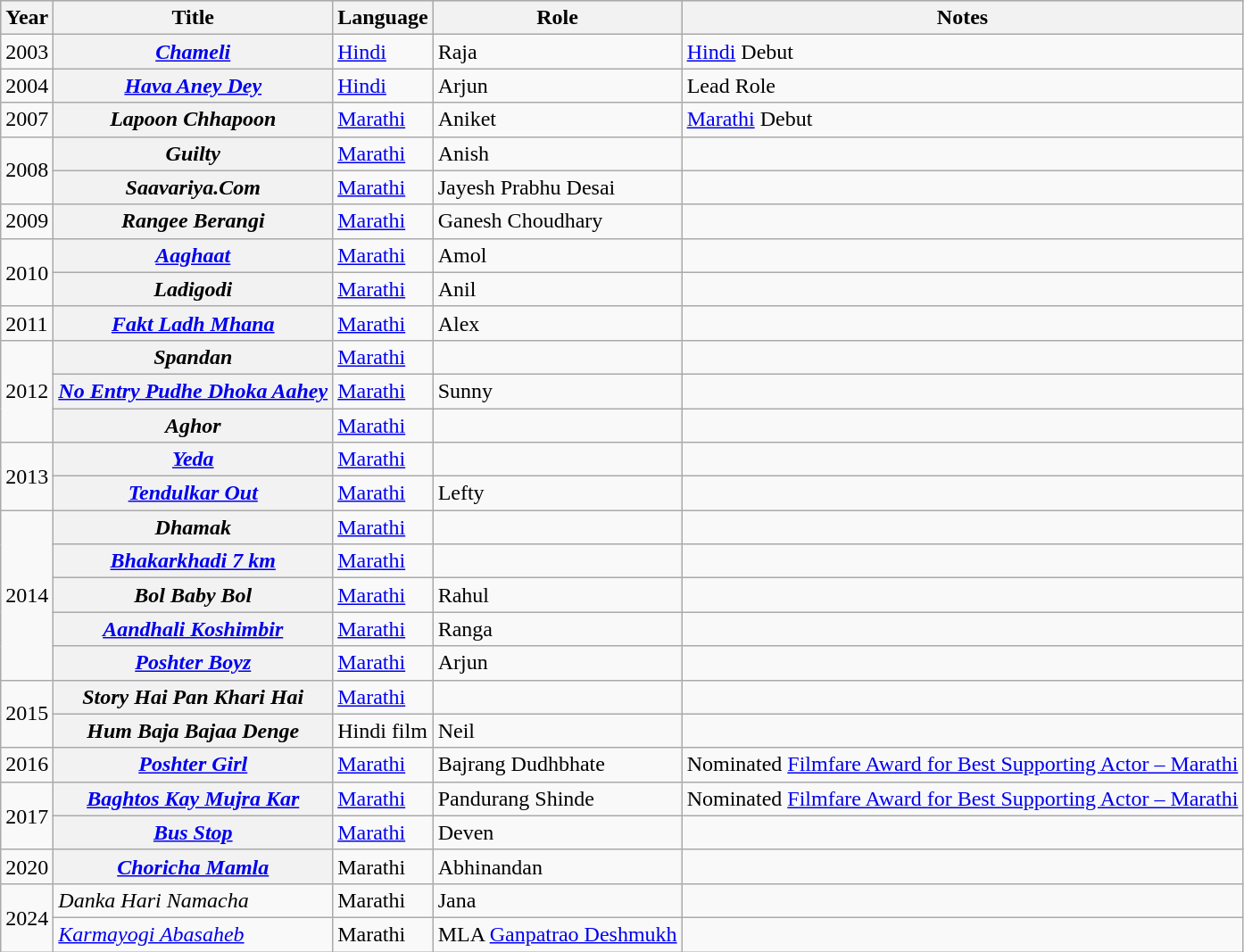<table class="wikitable sortable plainrowheaders">
<tr style="background:#ccc; text-align:center;">
<th scope="col">Year</th>
<th scope="col">Title</th>
<th scope="col">Language</th>
<th scope="col">Role</th>
<th scope="col">Notes</th>
</tr>
<tr>
<td>2003</td>
<th scope="row"><em><a href='#'>Chameli</a></em></th>
<td><a href='#'>Hindi</a></td>
<td>Raja</td>
<td><a href='#'>Hindi</a> Debut</td>
</tr>
<tr>
<td>2004</td>
<th scope="row"><em><a href='#'>Hava Aney Dey</a></em></th>
<td><a href='#'>Hindi</a></td>
<td>Arjun</td>
<td>Lead Role</td>
</tr>
<tr>
<td>2007</td>
<th scope="row"><em>Lapoon Chhapoon</em></th>
<td><a href='#'>Marathi</a></td>
<td>Aniket</td>
<td><a href='#'>Marathi</a> Debut</td>
</tr>
<tr>
<td rowspan="2">2008</td>
<th scope="row"><em>Guilty</em></th>
<td><a href='#'>Marathi</a></td>
<td>Anish</td>
<td></td>
</tr>
<tr>
<th scope="row"><em>Saavariya.Com</em></th>
<td><a href='#'>Marathi</a></td>
<td>Jayesh Prabhu Desai</td>
<td></td>
</tr>
<tr>
<td>2009</td>
<th scope="row"><em>Rangee Berangi</em></th>
<td><a href='#'>Marathi</a></td>
<td>Ganesh Choudhary</td>
<td></td>
</tr>
<tr>
<td rowspan="2">2010</td>
<th scope="row"><em><a href='#'>Aaghaat</a></em></th>
<td><a href='#'>Marathi</a></td>
<td>Amol</td>
<td></td>
</tr>
<tr>
<th scope="row"><em>Ladigodi</em></th>
<td><a href='#'>Marathi</a></td>
<td>Anil</td>
<td></td>
</tr>
<tr>
<td>2011</td>
<th scope="row"><em><a href='#'>Fakt Ladh Mhana</a></em></th>
<td><a href='#'>Marathi</a></td>
<td>Alex</td>
<td></td>
</tr>
<tr>
<td rowspan="3">2012</td>
<th scope="row"><em>Spandan</em></th>
<td><a href='#'>Marathi</a></td>
<td></td>
<td></td>
</tr>
<tr>
<th scope="row"><em><a href='#'>No Entry Pudhe Dhoka Aahey</a></em></th>
<td><a href='#'>Marathi</a></td>
<td>Sunny</td>
<td></td>
</tr>
<tr>
<th scope="row"><em>Aghor</em></th>
<td><a href='#'>Marathi</a></td>
<td></td>
<td></td>
</tr>
<tr>
<td rowspan="2">2013</td>
<th scope="row"><em><a href='#'>Yeda</a></em></th>
<td><a href='#'>Marathi</a></td>
<td></td>
<td></td>
</tr>
<tr>
<th scope="row"><em><a href='#'>Tendulkar Out</a></em></th>
<td><a href='#'>Marathi</a></td>
<td>Lefty</td>
<td></td>
</tr>
<tr>
<td rowspan="5">2014</td>
<th scope="row"><em>Dhamak</em></th>
<td><a href='#'>Marathi</a></td>
<td></td>
<td></td>
</tr>
<tr>
<th scope="row"><em><a href='#'>Bhakarkhadi 7 km</a></em></th>
<td><a href='#'>Marathi</a></td>
<td></td>
<td></td>
</tr>
<tr>
<th scope="row"><em>Bol Baby Bol</em></th>
<td><a href='#'>Marathi</a></td>
<td>Rahul</td>
<td></td>
</tr>
<tr>
<th scope="row"><em><a href='#'>Aandhali Koshimbir</a></em></th>
<td><a href='#'>Marathi</a></td>
<td>Ranga</td>
<td></td>
</tr>
<tr>
<th scope="row"><em><a href='#'>Poshter Boyz</a></em></th>
<td><a href='#'>Marathi</a></td>
<td>Arjun</td>
<td></td>
</tr>
<tr>
<td rowspan="2">2015</td>
<th scope="row"><em>Story Hai Pan Khari Hai</em></th>
<td><a href='#'>Marathi</a></td>
<td></td>
<td></td>
</tr>
<tr>
<th scope="row"><em>Hum Baja Bajaa Denge</em></th>
<td>Hindi film</td>
<td>Neil</td>
<td></td>
</tr>
<tr>
<td>2016</td>
<th scope="row"><em><a href='#'>Poshter Girl</a></em></th>
<td><a href='#'>Marathi</a></td>
<td>Bajrang Dudhbhate</td>
<td>Nominated <a href='#'>Filmfare Award for Best Supporting Actor – Marathi</a></td>
</tr>
<tr>
<td rowspan="2">2017</td>
<th scope="row"><em><a href='#'>Baghtos Kay Mujra Kar</a></em></th>
<td><a href='#'>Marathi</a></td>
<td>Pandurang Shinde</td>
<td>Nominated <a href='#'>Filmfare Award for Best Supporting Actor – Marathi</a></td>
</tr>
<tr>
<th scope="row"><em><a href='#'>Bus Stop</a></em></th>
<td><a href='#'>Marathi</a></td>
<td>Deven</td>
<td></td>
</tr>
<tr>
<td>2020</td>
<th scope="row"><em><a href='#'>Choricha Mamla</a></em></th>
<td>Marathi</td>
<td>Abhinandan</td>
<td></td>
</tr>
<tr>
<td rowspan="2">2024</td>
<td><em>Danka Hari Namacha</em></td>
<td>Marathi</td>
<td>Jana</td>
<td></td>
</tr>
<tr>
<td><em><a href='#'>Karmayogi Abasaheb</a></em></td>
<td>Marathi</td>
<td>MLA <a href='#'>Ganpatrao Deshmukh</a></td>
<td></td>
</tr>
</table>
